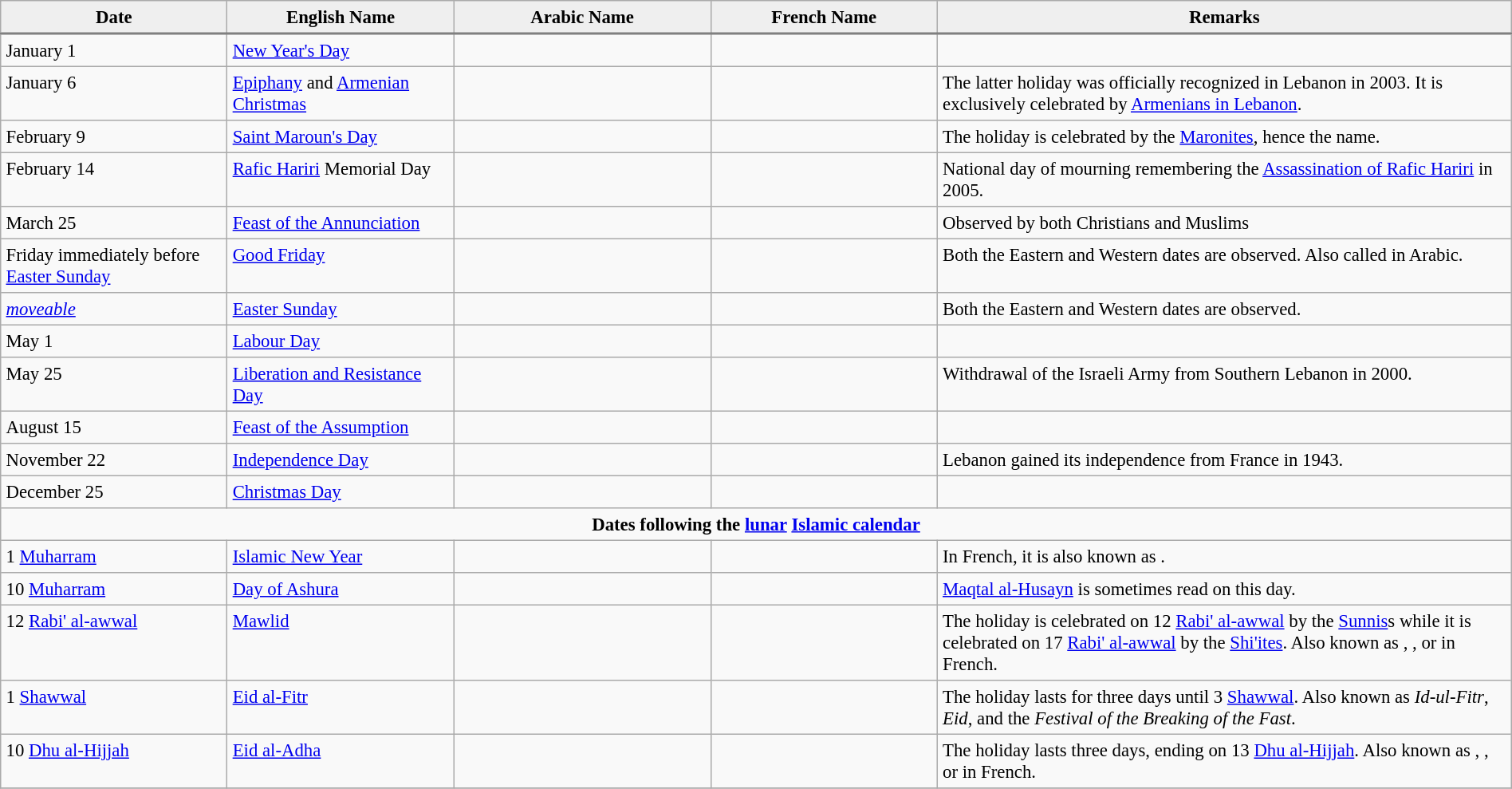<table border="1" cellpadding="4" cellspacing="0" style="background: #f9f9f9; border: 1px #AAA solid; border-collapse: collapse; font-size: 95%; float: center;">
<tr style="background: #efefef; border-bottom: 2px solid gray;">
<th width="15%">Date</th>
<th width="15%">English Name</th>
<th width="17%">Arabic Name</th>
<th width="15%">French Name</th>
<th>Remarks</th>
</tr>
<tr valign=top>
<td>January 1</td>
<td><a href='#'>New Year's Day</a></td>
<td></td>
<td></td>
<td></td>
</tr>
<tr valign=top>
<td>January 6</td>
<td><a href='#'>Epiphany</a> and <a href='#'>Armenian Christmas</a></td>
<td> <br> </td>
<td> <br> </td>
<td>The latter holiday was officially recognized in Lebanon in 2003. It is exclusively celebrated by <a href='#'>Armenians in Lebanon</a>.</td>
</tr>
<tr valign=top>
<td>February 9</td>
<td><a href='#'>Saint Maroun's Day</a></td>
<td></td>
<td></td>
<td>The holiday is celebrated by the <a href='#'>Maronites</a>, hence the name.</td>
</tr>
<tr valign=top>
<td>February 14</td>
<td><a href='#'>Rafic Hariri</a> Memorial Day</td>
<td></td>
<td></td>
<td>National day of mourning remembering the <a href='#'>Assassination of Rafic Hariri</a> in 2005.</td>
</tr>
<tr valign=top>
<td>March 25</td>
<td><a href='#'>Feast of the Annunciation</a></td>
<td></td>
<td></td>
<td>Observed by both Christians and Muslims</td>
</tr>
<tr valign=top>
<td>Friday immediately before <a href='#'>Easter Sunday</a></td>
<td><a href='#'>Good Friday</a></td>
<td></td>
<td></td>
<td>Both the Eastern and Western dates are observed. Also called  in Arabic.</td>
</tr>
<tr valign=top>
<td><em><a href='#'>moveable</a></em></td>
<td><a href='#'>Easter Sunday</a></td>
<td></td>
<td></td>
<td>Both the Eastern and Western dates are observed.</td>
</tr>
<tr valign=top>
<td>May 1</td>
<td><a href='#'>Labour Day</a></td>
<td></td>
<td></td>
<td></td>
</tr>
<tr valign=top>
<td>May 25</td>
<td><a href='#'>Liberation and Resistance Day</a></td>
<td></td>
<td></td>
<td>Withdrawal of the Israeli Army from Southern Lebanon in 2000.</td>
</tr>
<tr valign=top>
<td>August 15</td>
<td><a href='#'>Feast of the Assumption</a></td>
<td></td>
<td></td>
<td></td>
</tr>
<tr valign=top>
<td>November 22</td>
<td><a href='#'>Independence Day</a></td>
<td></td>
<td></td>
<td>Lebanon gained its independence from France in 1943.</td>
</tr>
<tr valign=top>
<td>December 25</td>
<td><a href='#'>Christmas Day</a></td>
<td></td>
<td></td>
<td></td>
</tr>
<tr valign=top>
<th colspan="5">Dates following the <a href='#'>lunar</a> <a href='#'>Islamic calendar</a></th>
</tr>
<tr valign=top>
<td>1 <a href='#'>Muharram</a></td>
<td><a href='#'>Islamic New Year</a></td>
<td></td>
<td></td>
<td>In French, it is also known as .</td>
</tr>
<tr valign=top>
<td>10 <a href='#'>Muharram</a></td>
<td><a href='#'>Day of Ashura</a></td>
<td></td>
<td></td>
<td><a href='#'>Maqtal al-Husayn</a> is sometimes read on this day.</td>
</tr>
<tr valign=top>
<td>12 <a href='#'>Rabi' al-awwal</a></td>
<td><a href='#'>Mawlid</a></td>
<td></td>
<td></td>
<td>The holiday is celebrated on 12 <a href='#'>Rabi' al-awwal</a> by the <a href='#'>Sunnis</a>s while it is celebrated on 17 <a href='#'>Rabi' al-awwal</a> by the <a href='#'>Shi'ites</a>. Also known as , ,  or  in French.</td>
</tr>
<tr valign=top>
<td>1 <a href='#'>Shawwal</a></td>
<td><a href='#'>Eid al-Fitr</a></td>
<td></td>
<td></td>
<td>The holiday lasts for three days until 3 <a href='#'>Shawwal</a>. Also known as <em>Id-ul-Fitr</em>, <em>Eid</em>, and the <em>Festival of the Breaking of the Fast</em>.</td>
</tr>
<tr valign=top>
<td>10 <a href='#'>Dhu al-Hijjah</a></td>
<td><a href='#'>Eid al-Adha</a></td>
<td></td>
<td></td>
<td>The holiday lasts three days, ending on 13 <a href='#'>Dhu al-Hijjah</a>. Also known as , , or  in French.</td>
</tr>
<tr valign=top>
</tr>
</table>
